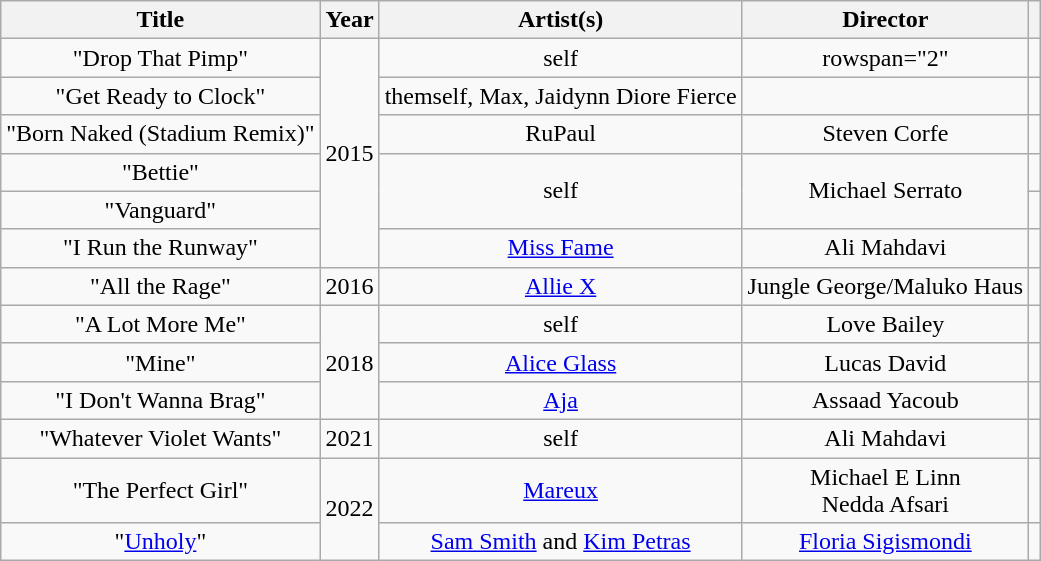<table class="wikitable plainrowheaders" style="text-align:center;">
<tr>
<th>Title</th>
<th>Year</th>
<th>Artist(s)</th>
<th>Director</th>
<th></th>
</tr>
<tr>
<td>"Drop That Pimp"</td>
<td rowspan="6">2015</td>
<td>self</td>
<td>rowspan="2" </td>
<td></td>
</tr>
<tr>
<td>"Get Ready to Clock"</td>
<td>themself, Max, Jaidynn Diore Fierce</td>
<td></td>
</tr>
<tr>
<td>"Born Naked (Stadium Remix)"</td>
<td>RuPaul</td>
<td>Steven Corfe</td>
<td></td>
</tr>
<tr>
<td>"Bettie"</td>
<td rowspan="2">self</td>
<td rowspan="2">Michael Serrato</td>
<td></td>
</tr>
<tr>
<td>"Vanguard"</td>
<td></td>
</tr>
<tr>
<td>"I Run the Runway"</td>
<td><a href='#'>Miss Fame</a></td>
<td>Ali Mahdavi</td>
<td></td>
</tr>
<tr>
<td>"All the Rage"</td>
<td>2016</td>
<td><a href='#'>Allie X</a></td>
<td>Jungle George/Maluko Haus</td>
<td></td>
</tr>
<tr>
<td>"A Lot More Me"</td>
<td rowspan="3">2018</td>
<td>self</td>
<td>Love Bailey</td>
<td></td>
</tr>
<tr>
<td>"Mine"</td>
<td><a href='#'>Alice Glass</a></td>
<td>Lucas David</td>
<td></td>
</tr>
<tr>
<td>"I Don't Wanna Brag"</td>
<td><a href='#'>Aja</a></td>
<td>Assaad Yacoub</td>
<td></td>
</tr>
<tr>
<td>"Whatever Violet Wants"</td>
<td>2021</td>
<td>self</td>
<td>Ali Mahdavi</td>
<td></td>
</tr>
<tr>
<td>"The Perfect Girl"</td>
<td rowspan="2">2022</td>
<td><a href='#'>Mareux</a></td>
<td>Michael E Linn<br>Nedda Afsari</td>
<td></td>
</tr>
<tr>
<td>"<a href='#'>Unholy</a>"</td>
<td><a href='#'>Sam Smith</a> and <a href='#'>Kim Petras</a></td>
<td><a href='#'>Floria Sigismondi</a></td>
<td></td>
</tr>
</table>
